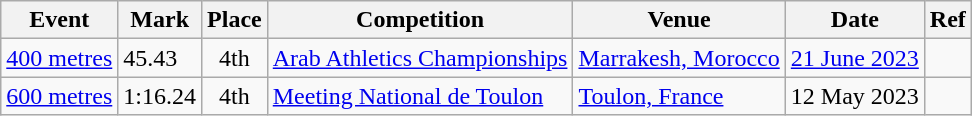<table class="wikitable">
<tr>
<th>Event</th>
<th>Mark</th>
<th>Place</th>
<th>Competition</th>
<th>Venue</th>
<th>Date</th>
<th>Ref</th>
</tr>
<tr>
<td><a href='#'>400 metres</a></td>
<td>45.43</td>
<td style="text-align:center;">4th</td>
<td><a href='#'>Arab Athletics Championships</a></td>
<td><a href='#'>Marrakesh, Morocco</a></td>
<td><a href='#'>21 June 2023</a></td>
<td></td>
</tr>
<tr>
<td><a href='#'>600 metres</a></td>
<td>1:16.24</td>
<td style="text-align:center;">4th</td>
<td><a href='#'>Meeting National de Toulon</a></td>
<td><a href='#'>Toulon, France</a></td>
<td>12 May 2023</td>
<td></td>
</tr>
</table>
